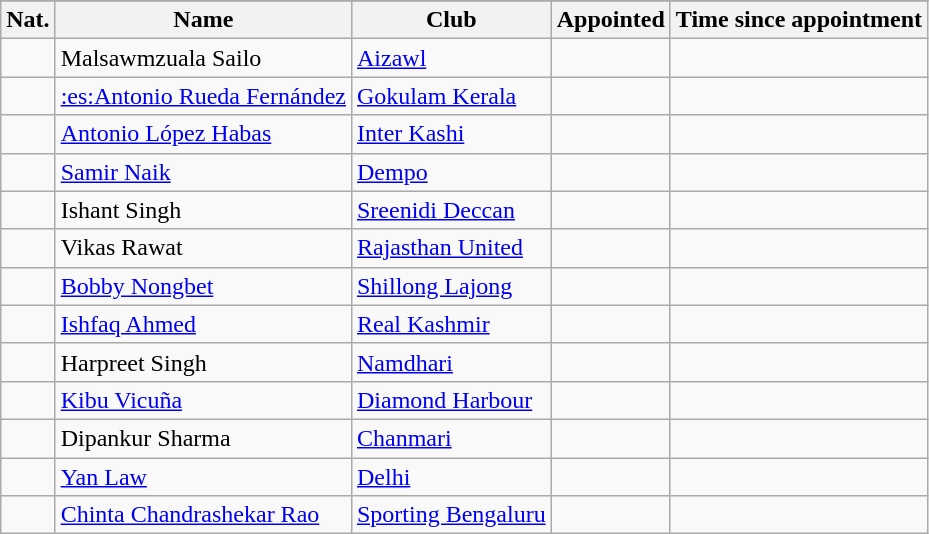<table class="wikitable sortable">
<tr>
</tr>
<tr>
<th>Nat.</th>
<th>Name</th>
<th>Club</th>
<th>Appointed</th>
<th>Time since appointment</th>
</tr>
<tr>
<td></td>
<td>Malsawmzuala Sailo</td>
<td><a href='#'>Aizawl</a></td>
<td></td>
<td></td>
</tr>
<tr>
<td></td>
<td><a href='#'>:es:Antonio Rueda Fernández</a></td>
<td><a href='#'>Gokulam Kerala</a></td>
<td></td>
<td></td>
</tr>
<tr>
<td></td>
<td><a href='#'>Antonio López Habas</a></td>
<td><a href='#'>Inter Kashi</a></td>
<td></td>
<td></td>
</tr>
<tr>
<td></td>
<td><a href='#'>Samir Naik</a></td>
<td><a href='#'>Dempo</a></td>
<td></td>
<td></td>
</tr>
<tr>
<td></td>
<td>Ishant Singh</td>
<td><a href='#'>Sreenidi Deccan</a></td>
<td></td>
<td></td>
</tr>
<tr>
<td></td>
<td>Vikas Rawat</td>
<td><a href='#'>Rajasthan United</a></td>
<td></td>
<td></td>
</tr>
<tr>
<td></td>
<td><a href='#'>Bobby Nongbet</a></td>
<td><a href='#'>Shillong Lajong</a></td>
<td></td>
<td></td>
</tr>
<tr>
<td></td>
<td><a href='#'>Ishfaq Ahmed</a></td>
<td><a href='#'>Real Kashmir</a></td>
<td></td>
<td></td>
</tr>
<tr>
<td></td>
<td>Harpreet Singh</td>
<td><a href='#'>Namdhari</a></td>
<td></td>
<td></td>
</tr>
<tr>
<td></td>
<td><a href='#'>Kibu Vicuña</a></td>
<td><a href='#'>Diamond Harbour</a></td>
<td></td>
<td></td>
</tr>
<tr>
<td></td>
<td>Dipankur Sharma</td>
<td><a href='#'>Chanmari</a></td>
<td></td>
<td></td>
</tr>
<tr>
<td></td>
<td><a href='#'>Yan Law</a></td>
<td><a href='#'>Delhi</a></td>
<td></td>
<td></td>
</tr>
<tr>
<td></td>
<td><a href='#'>Chinta Chandrashekar Rao</a></td>
<td><a href='#'>Sporting Bengaluru</a></td>
<td></td>
<td></td>
</tr>
</table>
